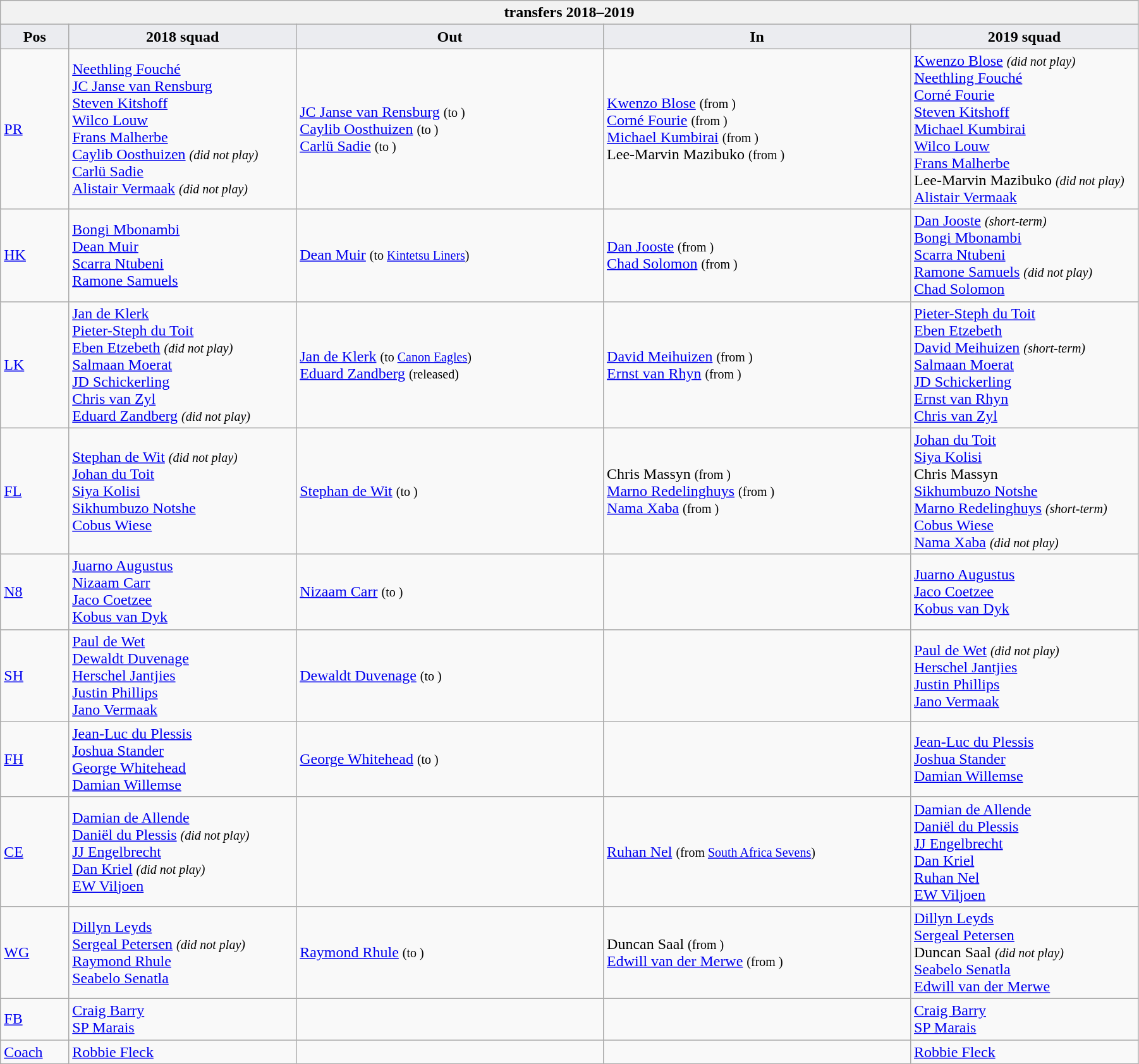<table class="wikitable" style="text-align: left; width:95%">
<tr>
<th colspan="100%"> transfers 2018–2019</th>
</tr>
<tr>
<th style="background:#ebecf0; width:6%;">Pos</th>
<th style="background:#ebecf0; width:20%;">2018 squad</th>
<th style="background:#ebecf0; width:27%;">Out</th>
<th style="background:#ebecf0; width:27%;">In</th>
<th style="background:#ebecf0; width:20%;">2019 squad</th>
</tr>
<tr>
<td><a href='#'>PR</a></td>
<td> <a href='#'>Neethling Fouché</a> <br> <a href='#'>JC Janse van Rensburg</a> <br> <a href='#'>Steven Kitshoff</a> <br> <a href='#'>Wilco Louw</a> <br> <a href='#'>Frans Malherbe</a> <br> <a href='#'>Caylib Oosthuizen</a> <small><em>(did not play)</em></small> <br> <a href='#'>Carlü Sadie</a> <br> <a href='#'>Alistair Vermaak</a> <small><em>(did not play)</em></small></td>
<td>  <a href='#'>JC Janse van Rensburg</a> <small>(to )</small> <br>  <a href='#'>Caylib Oosthuizen</a> <small>(to )</small> <br>  <a href='#'>Carlü Sadie</a> <small>(to )</small></td>
<td>  <a href='#'>Kwenzo Blose</a> <small>(from )</small> <br>  <a href='#'>Corné Fourie</a> <small>(from )</small> <br>  <a href='#'>Michael Kumbirai</a> <small>(from )</small> <br>  Lee-Marvin Mazibuko <small>(from )</small></td>
<td> <a href='#'>Kwenzo Blose</a> <small><em>(did not play)</em></small> <br> <a href='#'>Neethling Fouché</a> <br> <a href='#'>Corné Fourie</a> <br> <a href='#'>Steven Kitshoff</a> <br> <a href='#'>Michael Kumbirai</a> <br> <a href='#'>Wilco Louw</a> <br> <a href='#'>Frans Malherbe</a> <br> Lee-Marvin Mazibuko <small><em>(did not play)</em></small> <br> <a href='#'>Alistair Vermaak</a></td>
</tr>
<tr>
<td><a href='#'>HK</a></td>
<td> <a href='#'>Bongi Mbonambi</a> <br> <a href='#'>Dean Muir</a> <br> <a href='#'>Scarra Ntubeni</a> <br> <a href='#'>Ramone Samuels</a></td>
<td>  <a href='#'>Dean Muir</a> <small>(to  <a href='#'>Kintetsu Liners</a>)</small></td>
<td>  <a href='#'>Dan Jooste</a> <small>(from )</small> <br>  <a href='#'>Chad Solomon</a> <small>(from )</small></td>
<td> <a href='#'>Dan Jooste</a> <small><em>(short-term)</em></small> <br> <a href='#'>Bongi Mbonambi</a> <br> <a href='#'>Scarra Ntubeni</a> <br> <a href='#'>Ramone Samuels</a> <small><em>(did not play)</em></small> <br> <a href='#'>Chad Solomon</a></td>
</tr>
<tr>
<td><a href='#'>LK</a></td>
<td> <a href='#'>Jan de Klerk</a> <br> <a href='#'>Pieter-Steph du Toit</a> <br> <a href='#'>Eben Etzebeth</a> <small><em>(did not play)</em></small> <br> <a href='#'>Salmaan Moerat</a> <br> <a href='#'>JD Schickerling</a> <br> <a href='#'>Chris van Zyl</a> <br> <a href='#'>Eduard Zandberg</a> <small><em>(did not play)</em></small></td>
<td>  <a href='#'>Jan de Klerk</a> <small>(to  <a href='#'>Canon Eagles</a>)</small> <br>  <a href='#'>Eduard Zandberg</a> <small>(released)</small></td>
<td>  <a href='#'>David Meihuizen</a> <small>(from )</small> <br>  <a href='#'>Ernst van Rhyn</a> <small>(from )</small></td>
<td> <a href='#'>Pieter-Steph du Toit</a> <br> <a href='#'>Eben Etzebeth</a> <br> <a href='#'>David Meihuizen</a> <small><em>(short-term)</em></small> <br> <a href='#'>Salmaan Moerat</a> <br> <a href='#'>JD Schickerling</a> <br> <a href='#'>Ernst van Rhyn</a> <br> <a href='#'>Chris van Zyl</a></td>
</tr>
<tr>
<td><a href='#'>FL</a></td>
<td> <a href='#'>Stephan de Wit</a> <small><em>(did not play)</em></small> <br> <a href='#'>Johan du Toit</a> <br> <a href='#'>Siya Kolisi</a> <br> <a href='#'>Sikhumbuzo Notshe</a> <br> <a href='#'>Cobus Wiese</a></td>
<td>  <a href='#'>Stephan de Wit</a> <small>(to )</small></td>
<td>  Chris Massyn <small>(from )</small> <br>  <a href='#'>Marno Redelinghuys</a> <small>(from )</small> <br>  <a href='#'>Nama Xaba</a> <small>(from )</small></td>
<td> <a href='#'>Johan du Toit</a> <br> <a href='#'>Siya Kolisi</a> <br> Chris Massyn <br> <a href='#'>Sikhumbuzo Notshe</a> <br> <a href='#'>Marno Redelinghuys</a> <small><em>(short-term)</em></small> <br> <a href='#'>Cobus Wiese</a> <br> <a href='#'>Nama Xaba</a> <small><em>(did not play)</em></small></td>
</tr>
<tr>
<td><a href='#'>N8</a></td>
<td> <a href='#'>Juarno Augustus</a> <br> <a href='#'>Nizaam Carr</a> <br> <a href='#'>Jaco Coetzee</a> <br> <a href='#'>Kobus van Dyk</a></td>
<td>  <a href='#'>Nizaam Carr</a> <small>(to )</small></td>
<td></td>
<td> <a href='#'>Juarno Augustus</a> <br> <a href='#'>Jaco Coetzee</a> <br> <a href='#'>Kobus van Dyk</a></td>
</tr>
<tr>
<td><a href='#'>SH</a></td>
<td> <a href='#'>Paul de Wet</a> <br> <a href='#'>Dewaldt Duvenage</a> <br> <a href='#'>Herschel Jantjies</a> <br> <a href='#'>Justin Phillips</a> <br> <a href='#'>Jano Vermaak</a></td>
<td>  <a href='#'>Dewaldt Duvenage</a> <small>(to )</small></td>
<td></td>
<td> <a href='#'>Paul de Wet</a> <small><em>(did not play)</em></small> <br> <a href='#'>Herschel Jantjies</a> <br> <a href='#'>Justin Phillips</a> <br> <a href='#'>Jano Vermaak</a></td>
</tr>
<tr>
<td><a href='#'>FH</a></td>
<td> <a href='#'>Jean-Luc du Plessis</a> <br> <a href='#'>Joshua Stander</a> <br> <a href='#'>George Whitehead</a> <br> <a href='#'>Damian Willemse</a></td>
<td>  <a href='#'>George Whitehead</a> <small>(to )</small></td>
<td></td>
<td> <a href='#'>Jean-Luc du Plessis</a> <br> <a href='#'>Joshua Stander</a> <br> <a href='#'>Damian Willemse</a></td>
</tr>
<tr>
<td><a href='#'>CE</a></td>
<td> <a href='#'>Damian de Allende</a> <br> <a href='#'>Daniël du Plessis</a> <small><em>(did not play)</em></small> <br> <a href='#'>JJ Engelbrecht</a> <br> <a href='#'>Dan Kriel</a> <small><em>(did not play)</em></small> <br> <a href='#'>EW Viljoen</a></td>
<td></td>
<td>  <a href='#'>Ruhan Nel</a> <small>(from <a href='#'>South Africa Sevens</a>)</small></td>
<td> <a href='#'>Damian de Allende</a> <br> <a href='#'>Daniël du Plessis</a> <br> <a href='#'>JJ Engelbrecht</a> <br> <a href='#'>Dan Kriel</a> <br> <a href='#'>Ruhan Nel</a> <br> <a href='#'>EW Viljoen</a></td>
</tr>
<tr>
<td><a href='#'>WG</a></td>
<td> <a href='#'>Dillyn Leyds</a> <br> <a href='#'>Sergeal Petersen</a> <small><em>(did not play)</em></small> <br> <a href='#'>Raymond Rhule</a> <br> <a href='#'>Seabelo Senatla</a></td>
<td>  <a href='#'>Raymond Rhule</a> <small>(to )</small></td>
<td>  Duncan Saal <small>(from )</small> <br>  <a href='#'>Edwill van der Merwe</a> <small>(from )</small></td>
<td> <a href='#'>Dillyn Leyds</a> <br> <a href='#'>Sergeal Petersen</a> <br> Duncan Saal <small><em>(did not play)</em></small> <br> <a href='#'>Seabelo Senatla</a> <br> <a href='#'>Edwill van der Merwe</a></td>
</tr>
<tr>
<td><a href='#'>FB</a></td>
<td> <a href='#'>Craig Barry</a> <br> <a href='#'>SP Marais</a></td>
<td></td>
<td></td>
<td> <a href='#'>Craig Barry</a> <br> <a href='#'>SP Marais</a></td>
</tr>
<tr>
<td><a href='#'>Coach</a></td>
<td> <a href='#'>Robbie Fleck</a></td>
<td></td>
<td></td>
<td> <a href='#'>Robbie Fleck</a></td>
</tr>
</table>
